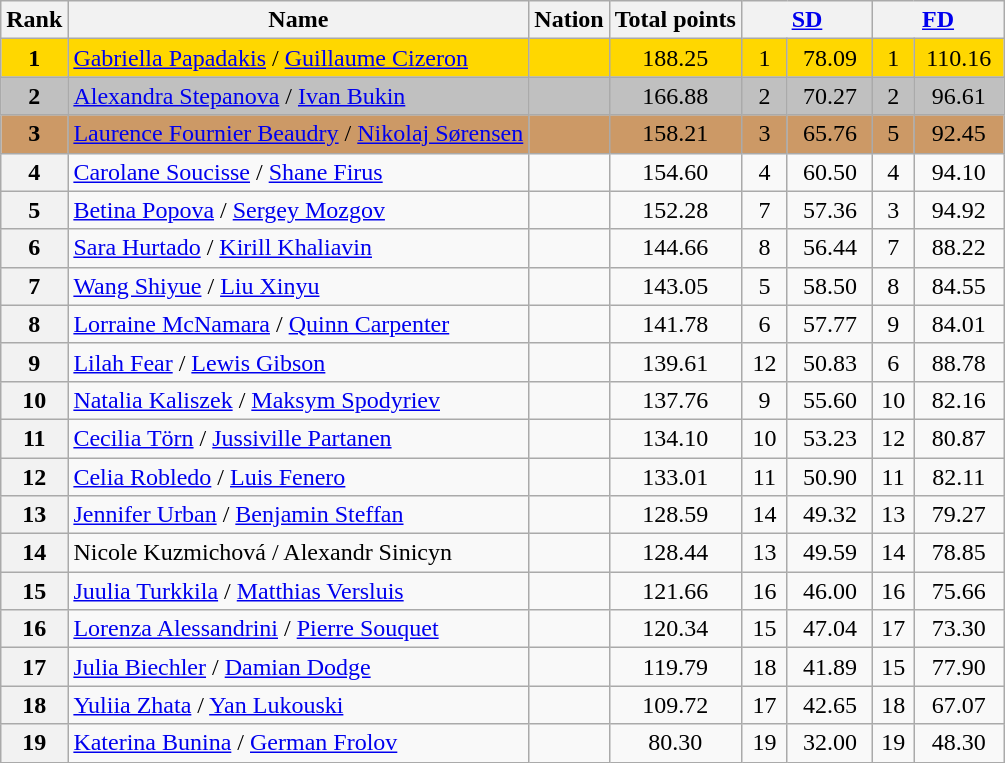<table class="wikitable sortable">
<tr>
<th>Rank</th>
<th>Name</th>
<th>Nation</th>
<th>Total points</th>
<th colspan="2" width="80px"><a href='#'>SD</a></th>
<th colspan="2" width="80px"><a href='#'>FD</a></th>
</tr>
<tr bgcolor="gold">
<td align="center"><strong>1</strong></td>
<td><a href='#'>Gabriella Papadakis</a> / <a href='#'>Guillaume Cizeron</a></td>
<td></td>
<td align="center">188.25</td>
<td align="center">1</td>
<td align="center">78.09</td>
<td align="center">1</td>
<td align="center">110.16</td>
</tr>
<tr bgcolor="silver">
<td align="center"><strong>2</strong></td>
<td><a href='#'>Alexandra Stepanova</a> / <a href='#'>Ivan Bukin</a></td>
<td></td>
<td align="center">166.88</td>
<td align="center">2</td>
<td align="center">70.27</td>
<td align="center">2</td>
<td align="center">96.61</td>
</tr>
<tr bgcolor="cc9966">
<td align="center"><strong>3</strong></td>
<td><a href='#'>Laurence Fournier Beaudry</a> / <a href='#'>Nikolaj Sørensen</a></td>
<td></td>
<td align="center">158.21</td>
<td align="center">3</td>
<td align="center">65.76</td>
<td align="center">5</td>
<td align="center">92.45</td>
</tr>
<tr>
<th>4</th>
<td><a href='#'>Carolane Soucisse</a> / <a href='#'>Shane Firus</a></td>
<td></td>
<td align="center">154.60</td>
<td align="center">4</td>
<td align="center">60.50</td>
<td align="center">4</td>
<td align="center">94.10</td>
</tr>
<tr>
<th>5</th>
<td><a href='#'>Betina Popova</a> / <a href='#'>Sergey Mozgov</a></td>
<td></td>
<td align="center">152.28</td>
<td align="center">7</td>
<td align="center">57.36</td>
<td align="center">3</td>
<td align="center">94.92</td>
</tr>
<tr>
<th>6</th>
<td><a href='#'>Sara Hurtado</a> / <a href='#'>Kirill Khaliavin</a></td>
<td></td>
<td align="center">144.66</td>
<td align="center">8</td>
<td align="center">56.44</td>
<td align="center">7</td>
<td align="center">88.22</td>
</tr>
<tr>
<th>7</th>
<td><a href='#'>Wang Shiyue</a> / <a href='#'>Liu Xinyu</a></td>
<td></td>
<td align="center">143.05</td>
<td align="center">5</td>
<td align="center">58.50</td>
<td align="center">8</td>
<td align="center">84.55</td>
</tr>
<tr>
<th>8</th>
<td><a href='#'>Lorraine McNamara</a> / <a href='#'>Quinn Carpenter</a></td>
<td></td>
<td align="center">141.78</td>
<td align="center">6</td>
<td align="center">57.77</td>
<td align="center">9</td>
<td align="center">84.01</td>
</tr>
<tr>
<th>9</th>
<td><a href='#'>Lilah Fear</a> / <a href='#'>Lewis Gibson</a></td>
<td></td>
<td align="center">139.61</td>
<td align="center">12</td>
<td align="center">50.83</td>
<td align="center">6</td>
<td align="center">88.78</td>
</tr>
<tr>
<th>10</th>
<td><a href='#'>Natalia Kaliszek</a> / <a href='#'>Maksym Spodyriev</a></td>
<td></td>
<td align="center">137.76</td>
<td align="center">9</td>
<td align="center">55.60</td>
<td align="center">10</td>
<td align="center">82.16</td>
</tr>
<tr>
<th>11</th>
<td><a href='#'>Cecilia Törn</a> / <a href='#'>Jussiville Partanen</a></td>
<td></td>
<td align="center">134.10</td>
<td align="center">10</td>
<td align="center">53.23</td>
<td align="center">12</td>
<td align="center">80.87</td>
</tr>
<tr>
<th>12</th>
<td><a href='#'>Celia Robledo</a> / <a href='#'>Luis Fenero</a></td>
<td></td>
<td align="center">133.01</td>
<td align="center">11</td>
<td align="center">50.90</td>
<td align="center">11</td>
<td align="center">82.11</td>
</tr>
<tr>
<th>13</th>
<td><a href='#'>Jennifer Urban</a> / <a href='#'>Benjamin Steffan</a></td>
<td></td>
<td align="center">128.59</td>
<td align="center">14</td>
<td align="center">49.32</td>
<td align="center">13</td>
<td align="center">79.27</td>
</tr>
<tr>
<th>14</th>
<td>Nicole Kuzmichová / Alexandr Sinicyn</td>
<td></td>
<td align="center">128.44</td>
<td align="center">13</td>
<td align="center">49.59</td>
<td align="center">14</td>
<td align="center">78.85</td>
</tr>
<tr>
<th>15</th>
<td><a href='#'>Juulia Turkkila</a> / <a href='#'>Matthias Versluis</a></td>
<td></td>
<td align="center">121.66</td>
<td align="center">16</td>
<td align="center">46.00</td>
<td align="center">16</td>
<td align="center">75.66</td>
</tr>
<tr>
<th>16</th>
<td><a href='#'>Lorenza Alessandrini</a> / <a href='#'>Pierre Souquet</a></td>
<td></td>
<td align="center">120.34</td>
<td align="center">15</td>
<td align="center">47.04</td>
<td align="center">17</td>
<td align="center">73.30</td>
</tr>
<tr>
<th>17</th>
<td><a href='#'>Julia Biechler</a> / <a href='#'>Damian Dodge</a></td>
<td></td>
<td align="center">119.79</td>
<td align="center">18</td>
<td align="center">41.89</td>
<td align="center">15</td>
<td align="center">77.90</td>
</tr>
<tr>
<th>18</th>
<td><a href='#'>Yuliia Zhata</a> / <a href='#'>Yan Lukouski</a></td>
<td></td>
<td align="center">109.72</td>
<td align="center">17</td>
<td align="center">42.65</td>
<td align="center">18</td>
<td align="center">67.07</td>
</tr>
<tr>
<th>19</th>
<td><a href='#'>Katerina Bunina</a> / <a href='#'>German Frolov</a></td>
<td></td>
<td align="center">80.30</td>
<td align="center">19</td>
<td align="center">32.00</td>
<td align="center">19</td>
<td align="center">48.30</td>
</tr>
</table>
